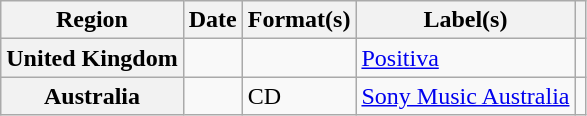<table class="wikitable plainrowheaders">
<tr>
<th>Region</th>
<th>Date</th>
<th>Format(s)</th>
<th>Label(s)</th>
<th></th>
</tr>
<tr>
<th scope="row">United Kingdom</th>
<td></td>
<td></td>
<td><a href='#'>Positiva</a></td>
<td></td>
</tr>
<tr>
<th scope="row">Australia</th>
<td></td>
<td>CD</td>
<td><a href='#'>Sony Music Australia</a></td>
<td></td>
</tr>
</table>
